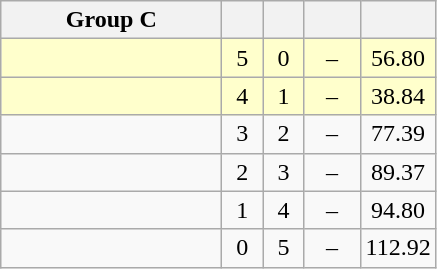<table class="wikitable" style="text-align: center;">
<tr>
<th width=140>Group C</th>
<th width=20></th>
<th width=20></th>
<th width=30></th>
<th width=20></th>
</tr>
<tr bgcolor=#ffffcc>
<td style="text-align:left;"></td>
<td>5</td>
<td>0</td>
<td>–</td>
<td>56.80</td>
</tr>
<tr bgcolor=#ffffcc>
<td style="text-align:left;"></td>
<td>4</td>
<td>1</td>
<td>–</td>
<td>38.84</td>
</tr>
<tr>
<td style="text-align:left;"></td>
<td>3</td>
<td>2</td>
<td>–</td>
<td>77.39</td>
</tr>
<tr>
<td style="text-align:left;"></td>
<td>2</td>
<td>3</td>
<td>–</td>
<td>89.37</td>
</tr>
<tr>
<td style="text-align:left;"></td>
<td>1</td>
<td>4</td>
<td>–</td>
<td>94.80</td>
</tr>
<tr>
<td style="text-align:left;"></td>
<td>0</td>
<td>5</td>
<td>–</td>
<td>112.92</td>
</tr>
</table>
